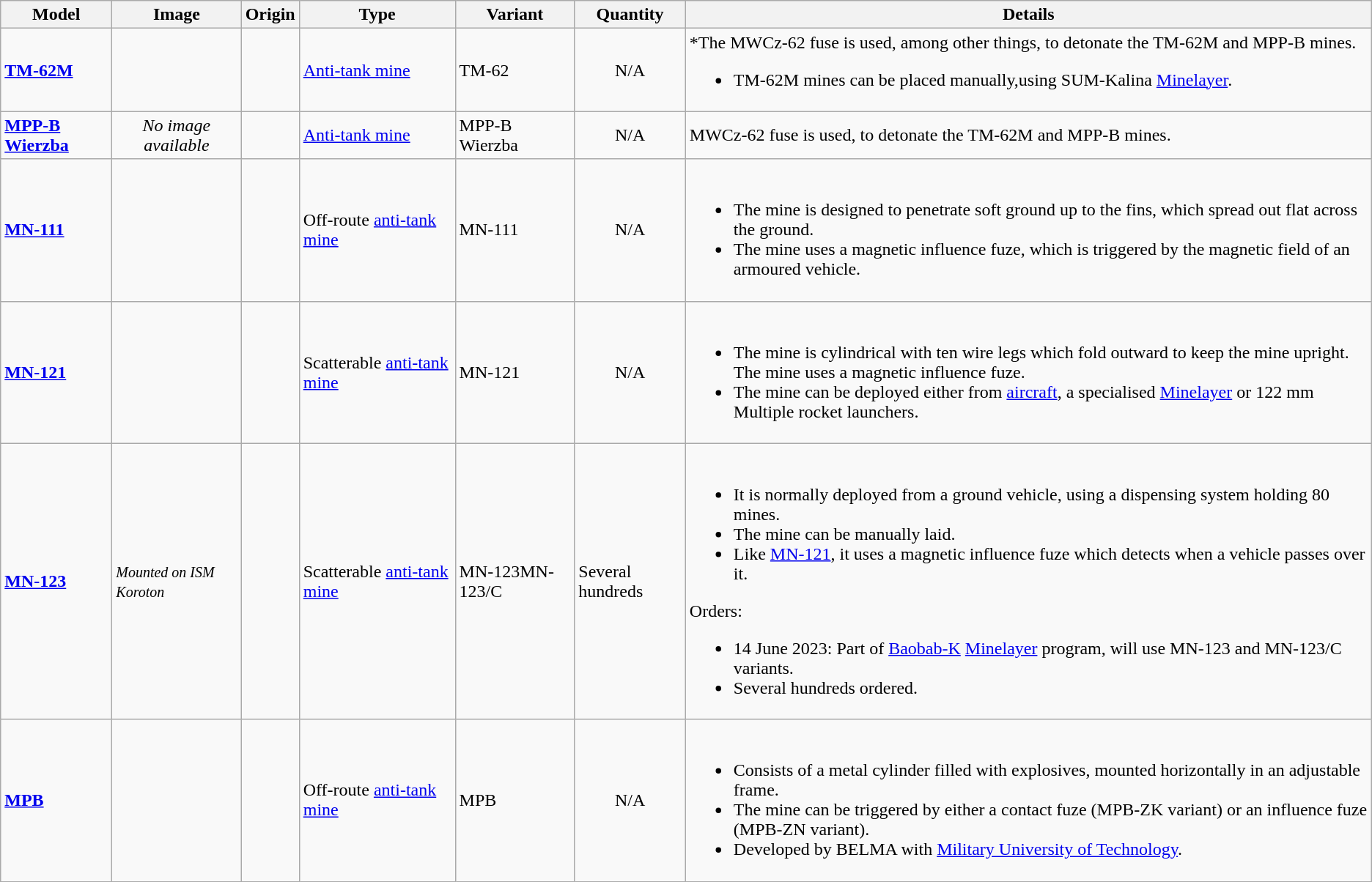<table class="wikitable">
<tr>
<th>Model</th>
<th>Image</th>
<th>Origin</th>
<th>Type</th>
<th>Variant</th>
<th>Quantity</th>
<th>Details</th>
</tr>
<tr>
<td><a href='#'><strong>TM-62M</strong></a></td>
<td></td>
<td><small></small><br><small></small></td>
<td><a href='#'>Anti-tank mine</a></td>
<td>TM-62</td>
<td style="text-align: center;">N/A</td>
<td>*The MWCz-62 fuse is used, among other things, to detonate the TM-62M and MPP-B mines.<br><ul><li>TM-62M mines can be placed manually,using SUM-Kalina <a href='#'>Minelayer</a>.</li></ul></td>
</tr>
<tr>
<td><a href='#'><strong>MPP-B Wierzba</strong></a></td>
<td style="text-align: center;"><em>No image available</em></td>
<td><small></small></td>
<td><a href='#'>Anti-tank mine</a></td>
<td>MPP-B Wierzba</td>
<td style="text-align: center;">N/A</td>
<td>MWCz-62 fuse is used, to detonate the TM-62M and MPP-B mines.</td>
</tr>
<tr>
<td><strong><a href='#'>MN-111</a></strong></td>
<td></td>
<td><small></small></td>
<td>Off-route <a href='#'>anti-tank mine</a></td>
<td>MN-111</td>
<td style="text-align: center;">N/A</td>
<td><br><ul><li>The mine is designed to penetrate soft ground up to the fins, which spread out flat across the ground.</li><li>The mine uses a magnetic influence fuze, which is triggered by the magnetic field of an armoured vehicle.</li></ul></td>
</tr>
<tr>
<td><a href='#'><strong>MN-121</strong></a></td>
<td></td>
<td><small></small></td>
<td>Scatterable <a href='#'>anti-tank mine</a></td>
<td>MN-121</td>
<td style="text-align: center;">N/A</td>
<td><br><ul><li>The mine is cylindrical with ten wire legs which fold outward to keep the mine upright. The mine uses a magnetic influence fuze.</li><li>The mine can be deployed either from <a href='#'>aircraft</a>, a specialised <a href='#'>Minelayer</a> or 122 mm Multiple rocket launchers.</li></ul></td>
</tr>
<tr>
<td><a href='#'><strong>MN-123</strong></a></td>
<td> <small><em>Mounted on ISM Koroton</em></small></td>
<td><small></small></td>
<td>Scatterable <a href='#'>anti-tank mine</a></td>
<td>MN-123MN-123/C</td>
<td>Several hundreds</td>
<td><br><ul><li>It is normally deployed from a ground vehicle, using a dispensing system holding 80 mines.</li><li>The mine can be manually laid.</li><li>Like <a href='#'>MN-121</a>, it uses a magnetic influence fuze which detects when a vehicle passes over it.</li></ul>Orders:<ul><li>14 June 2023: Part of <a href='#'>Baobab-K</a> <a href='#'>Minelayer</a> program, will use MN-123 and MN-123/C variants.</li><li>Several hundreds ordered.</li></ul></td>
</tr>
<tr>
<td><a href='#'><strong>MPB</strong></a></td>
<td></td>
<td><small></small></td>
<td>Off-route <a href='#'>anti-tank mine</a></td>
<td>MPB</td>
<td style="text-align: center;">N/A</td>
<td><br><ul><li>Consists of a metal cylinder filled with explosives, mounted horizontally in an adjustable frame.</li><li>The mine can be triggered by either a contact fuze (MPB-ZK variant) or an influence fuze (MPB-ZN variant).</li><li>Developed by BELMA with <a href='#'>Military University of Technology</a>.</li></ul></td>
</tr>
</table>
